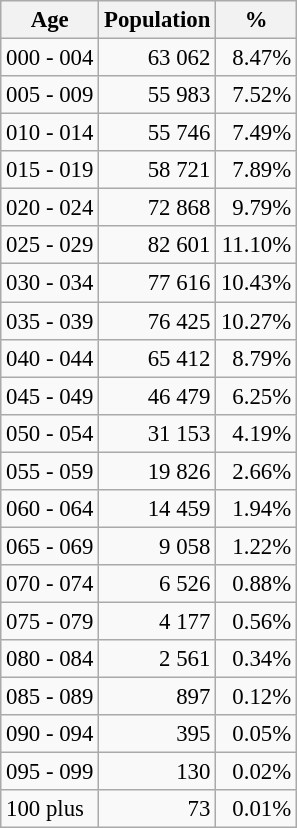<table class="wikitable" style="font-size: 95%; text-align: right">
<tr>
<th>Age</th>
<th>Population</th>
<th>%</th>
</tr>
<tr>
<td align=left>000 - 004</td>
<td>63 062</td>
<td>8.47%</td>
</tr>
<tr>
<td align=left>005 - 009</td>
<td>55 983</td>
<td>7.52%</td>
</tr>
<tr>
<td align=left>010 - 014</td>
<td>55 746</td>
<td>7.49%</td>
</tr>
<tr>
<td align=left>015 - 019</td>
<td>58 721</td>
<td>7.89%</td>
</tr>
<tr>
<td align=left>020 - 024</td>
<td>72 868</td>
<td>9.79%</td>
</tr>
<tr>
<td align=left>025 - 029</td>
<td>82 601</td>
<td>11.10%</td>
</tr>
<tr>
<td align=left>030 - 034</td>
<td>77 616</td>
<td>10.43%</td>
</tr>
<tr>
<td align=left>035 - 039</td>
<td>76 425</td>
<td>10.27%</td>
</tr>
<tr>
<td align=left>040 - 044</td>
<td>65 412</td>
<td>8.79%</td>
</tr>
<tr>
<td align=left>045 - 049</td>
<td>46 479</td>
<td>6.25%</td>
</tr>
<tr>
<td align=left>050 - 054</td>
<td>31 153</td>
<td>4.19%</td>
</tr>
<tr>
<td align=left>055 - 059</td>
<td>19 826</td>
<td>2.66%</td>
</tr>
<tr>
<td align=left>060 - 064</td>
<td>14 459</td>
<td>1.94%</td>
</tr>
<tr>
<td align=left>065 - 069</td>
<td>9 058</td>
<td>1.22%</td>
</tr>
<tr>
<td align=left>070 - 074</td>
<td>6 526</td>
<td>0.88%</td>
</tr>
<tr>
<td align=left>075 - 079</td>
<td>4 177</td>
<td>0.56%</td>
</tr>
<tr>
<td align=left>080 - 084</td>
<td>2 561</td>
<td>0.34%</td>
</tr>
<tr>
<td align=left>085 - 089</td>
<td>897</td>
<td>0.12%</td>
</tr>
<tr>
<td align=left>090 - 094</td>
<td>395</td>
<td>0.05%</td>
</tr>
<tr>
<td align=left>095 - 099</td>
<td>130</td>
<td>0.02%</td>
</tr>
<tr>
<td align=left>100 plus</td>
<td>73</td>
<td>0.01%</td>
</tr>
</table>
